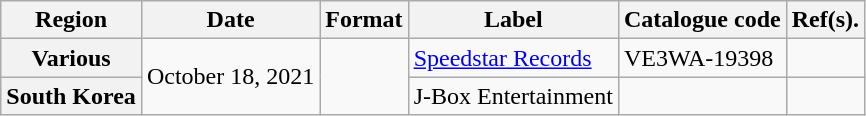<table class="wikitable unsortable plainrowheaders">
<tr>
<th scope="col">Region</th>
<th scope="col">Date</th>
<th scope="col">Format</th>
<th scope="col">Label</th>
<th scope="col">Catalogue code</th>
<th scope="col">Ref(s).</th>
</tr>
<tr>
<th scope="row">Various</th>
<td rowspan="2">October 18, 2021</td>
<td rowspan="2"></td>
<td><a href='#'>Speedstar Records</a></td>
<td>VE3WA-19398</td>
<td style="text-align:center;"></td>
</tr>
<tr>
<th scope="row">South Korea</th>
<td>J-Box Entertainment</td>
<td></td>
<td style="text-align:center;"></td>
</tr>
</table>
